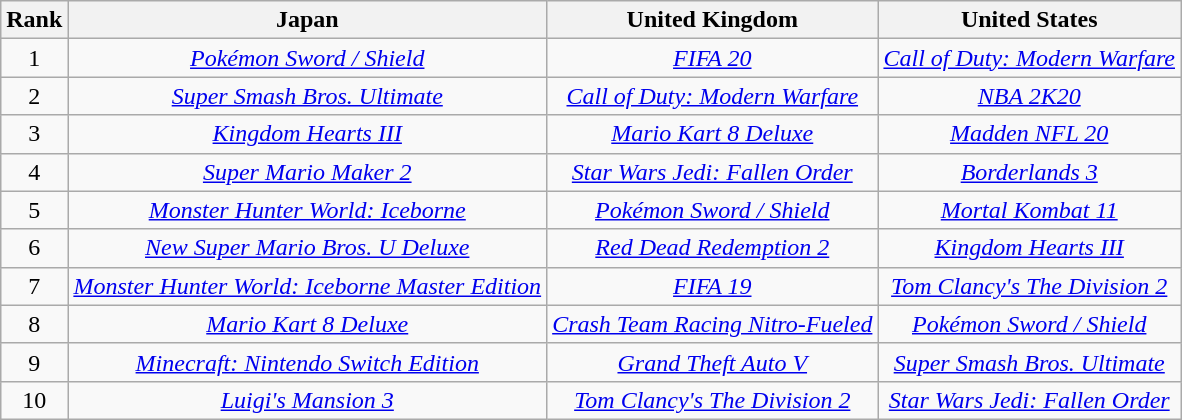<table class="wikitable sortable" style="text-align:center">
<tr>
<th>Rank</th>
<th>Japan</th>
<th>United Kingdom</th>
<th>United States</th>
</tr>
<tr>
<td>1</td>
<td><em><a href='#'>Pokémon Sword / Shield</a></em></td>
<td><em><a href='#'>FIFA 20</a></em></td>
<td><em><a href='#'>Call of Duty: Modern Warfare</a></em></td>
</tr>
<tr>
<td>2</td>
<td><em><a href='#'>Super Smash Bros. Ultimate</a></em></td>
<td><em><a href='#'>Call of Duty: Modern Warfare</a></em></td>
<td><em><a href='#'>NBA 2K20</a></em></td>
</tr>
<tr>
<td>3</td>
<td><em><a href='#'>Kingdom Hearts III</a></em></td>
<td><em><a href='#'>Mario Kart 8 Deluxe</a></em></td>
<td><em><a href='#'>Madden NFL 20</a></em></td>
</tr>
<tr>
<td>4</td>
<td><em><a href='#'>Super Mario Maker 2</a></em></td>
<td><em><a href='#'>Star Wars Jedi: Fallen Order</a></em></td>
<td><em><a href='#'>Borderlands 3</a></em></td>
</tr>
<tr>
<td>5</td>
<td><em><a href='#'>Monster Hunter World: Iceborne</a></em></td>
<td><em><a href='#'>Pokémon Sword / Shield</a></em></td>
<td><em><a href='#'>Mortal Kombat 11</a></em></td>
</tr>
<tr>
<td>6</td>
<td><em><a href='#'>New Super Mario Bros. U Deluxe</a></em></td>
<td><em><a href='#'>Red Dead Redemption 2</a></em></td>
<td><em><a href='#'>Kingdom Hearts III</a></em></td>
</tr>
<tr>
<td>7</td>
<td><em><a href='#'>Monster Hunter World: Iceborne Master Edition</a></em></td>
<td><em><a href='#'>FIFA 19</a></em></td>
<td><em><a href='#'>Tom Clancy's The Division 2</a></em></td>
</tr>
<tr>
<td>8</td>
<td><em><a href='#'>Mario Kart 8 Deluxe</a></em></td>
<td><em><a href='#'>Crash Team Racing Nitro-Fueled</a></em></td>
<td><em><a href='#'>Pokémon Sword / Shield</a></em></td>
</tr>
<tr>
<td>9</td>
<td><em><a href='#'>Minecraft: Nintendo Switch Edition</a></em></td>
<td><em><a href='#'>Grand Theft Auto V</a></em></td>
<td><em><a href='#'>Super Smash Bros. Ultimate</a></em></td>
</tr>
<tr>
<td>10</td>
<td><em><a href='#'>Luigi's Mansion 3</a></em></td>
<td><em><a href='#'>Tom Clancy's The Division 2</a></em></td>
<td><em><a href='#'>Star Wars Jedi: Fallen Order</a></em></td>
</tr>
</table>
